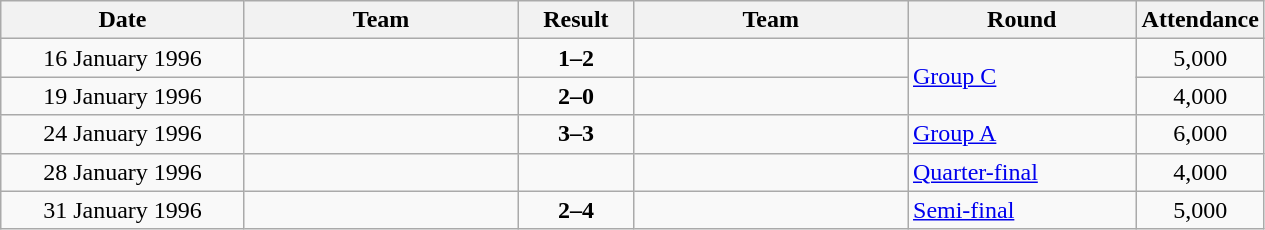<table class="wikitable" style="text-align: center;">
<tr>
<th style="width:155px">Date</th>
<th style="width:175px">Team</th>
<th style="width:70px">Result</th>
<th style="width:175px">Team</th>
<th style="width:145px">Round</th>
<th>Attendance</th>
</tr>
<tr>
<td>16 January 1996</td>
<td align=right></td>
<td><strong>1–2</strong></td>
<td align=left></td>
<td align=left rowspan=2><a href='#'>Group C</a></td>
<td>5,000</td>
</tr>
<tr>
<td>19 January 1996</td>
<td align=right></td>
<td><strong>2–0</strong></td>
<td align=left></td>
<td>4,000</td>
</tr>
<tr>
<td>24 January 1996</td>
<td align=right></td>
<td><strong>3–3</strong></td>
<td align=left></td>
<td align=left><a href='#'>Group A</a></td>
<td>6,000</td>
</tr>
<tr>
<td>28 January 1996</td>
<td align=right></td>
<td></td>
<td align=left></td>
<td align=left><a href='#'>Quarter-final</a></td>
<td>4,000</td>
</tr>
<tr>
<td>31 January 1996</td>
<td align=right></td>
<td><strong>2–4</strong></td>
<td align=left></td>
<td align=left><a href='#'>Semi-final</a></td>
<td>5,000</td>
</tr>
</table>
